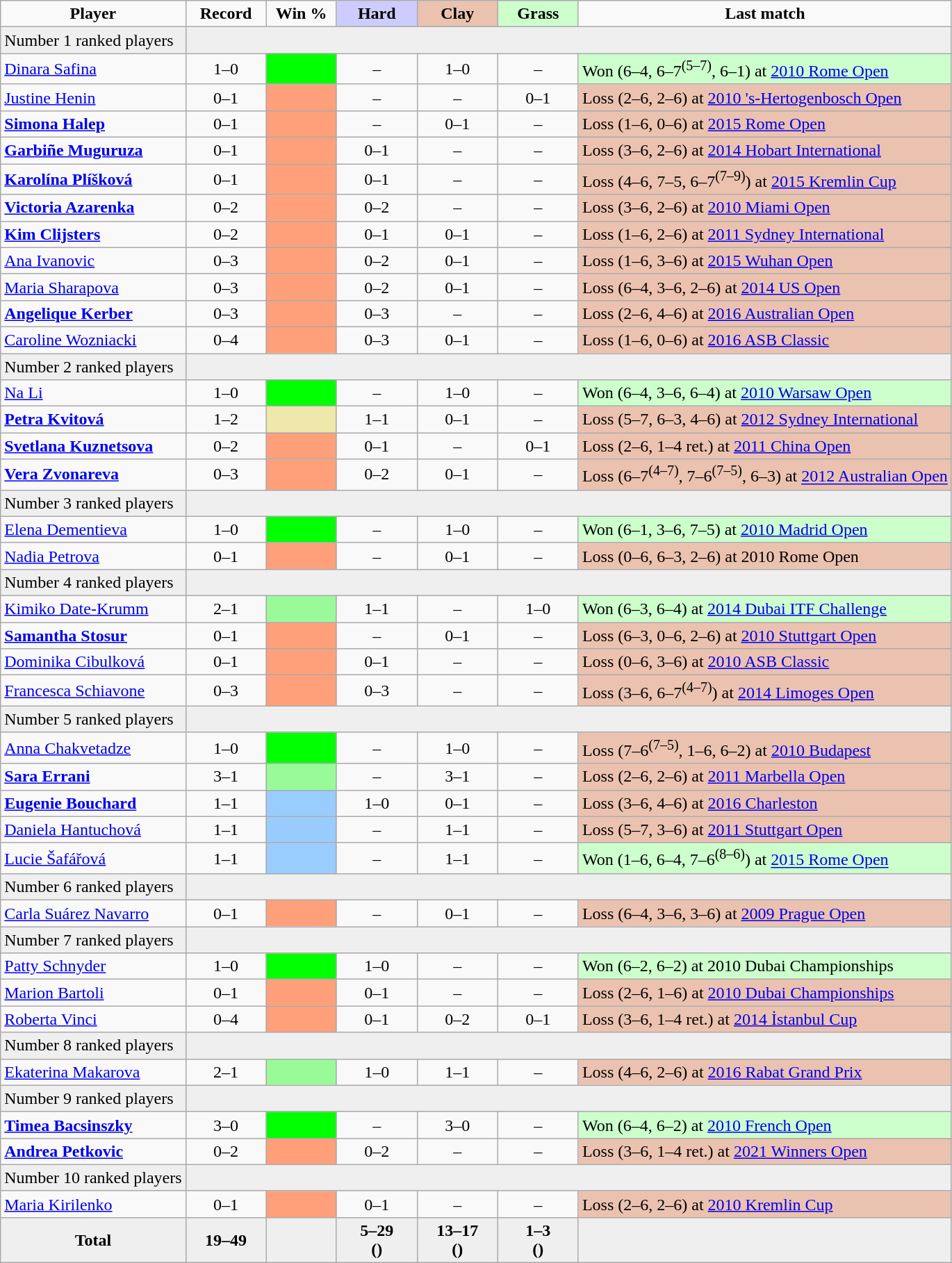<table class="wikitable sortable" style="text-align:center">
<tr>
<td><strong>Player</strong></td>
<td style="width:70px"><strong>Record</strong></td>
<td style="width:60px"><strong>Win %</strong></td>
<td style="width:70px; background:#ccf;"><strong>Hard</strong></td>
<td style="width:70px; background:#ebc2af;"><strong>Clay</strong></td>
<td style="width:70px; background:#cfc;"><strong>Grass</strong></td>
<td><strong>Last match</strong></td>
</tr>
<tr style="background:#efefef;">
<td align="left">Number 1 ranked players</td>
<td colspan="6"></td>
</tr>
<tr>
<td align="left"> <a href='#'>Dinara Safina</a></td>
<td>1–0</td>
<td bgcolor="lime"></td>
<td>–</td>
<td>1–0</td>
<td>–</td>
<td style="background:#cfc; text-align:left;">Won (6–4, 6–7<sup>(5–7)</sup>, 6–1) at <a href='#'>2010 Rome Open</a></td>
</tr>
<tr>
<td align="left"> <a href='#'>Justine Henin</a></td>
<td>0–1</td>
<td bgcolor="ffa07a"></td>
<td>–</td>
<td>–</td>
<td>0–1</td>
<td style="background:#ebc2af; text-align:left;">Loss (2–6, 2–6) at <a href='#'>2010 's-Hertogenbosch Open</a></td>
</tr>
<tr>
<td align="left"><strong> <a href='#'>Simona Halep</a></strong></td>
<td>0–1</td>
<td bgcolor="ffa07a"></td>
<td>–</td>
<td>0–1</td>
<td>–</td>
<td style="background:#ebc2af; text-align:left;">Loss (1–6, 0–6) at <a href='#'>2015 Rome Open</a></td>
</tr>
<tr>
<td align="left"><strong> <a href='#'>Garbiñe Muguruza</a></strong></td>
<td>0–1</td>
<td bgcolor="ffa07a"></td>
<td>0–1</td>
<td>–</td>
<td>–</td>
<td style="background:#ebc2af; text-align:left;">Loss (3–6, 2–6) at <a href='#'>2014 Hobart International</a></td>
</tr>
<tr>
<td align="left"><strong> <a href='#'>Karolína Plíšková</a></strong></td>
<td>0–1</td>
<td bgcolor="ffa07a"></td>
<td>0–1</td>
<td>–</td>
<td>–</td>
<td style="background:#ebc2af; text-align:left;">Loss (4–6, 7–5, 6–7<sup>(7–9)</sup>) at <a href='#'>2015 Kremlin Cup</a></td>
</tr>
<tr>
<td align="left"><strong> <a href='#'>Victoria Azarenka</a></strong></td>
<td>0–2</td>
<td bgcolor="ffa07a"></td>
<td>0–2</td>
<td>–</td>
<td>–</td>
<td style="background:#ebc2af; text-align:left;">Loss (3–6, 2–6) at <a href='#'>2010 Miami Open</a></td>
</tr>
<tr>
<td align="left"><strong> <a href='#'>Kim Clijsters</a></strong></td>
<td>0–2</td>
<td bgcolor="ffa07a"></td>
<td>0–1</td>
<td>0–1</td>
<td>–</td>
<td style="background:#ebc2af; text-align:left;">Loss (1–6, 2–6) at <a href='#'>2011 Sydney International</a></td>
</tr>
<tr>
<td align="left"> <a href='#'>Ana Ivanovic</a></td>
<td>0–3</td>
<td bgcolor="ffa07a"></td>
<td>0–2</td>
<td>0–1</td>
<td>–</td>
<td style="background:#ebc2af; text-align:left;">Loss (1–6, 3–6) at <a href='#'>2015 Wuhan Open</a></td>
</tr>
<tr>
<td align="left"> <a href='#'>Maria Sharapova</a></td>
<td>0–3</td>
<td bgcolor="ffa07a"></td>
<td>0–2</td>
<td>0–1</td>
<td>–</td>
<td style="background:#ebc2af; text-align:left;">Loss (6–4, 3–6, 2–6) at <a href='#'>2014 US Open</a></td>
</tr>
<tr>
<td align="left"><strong> <a href='#'>Angelique Kerber</a></strong></td>
<td>0–3</td>
<td bgcolor="ffa07a"></td>
<td>0–3</td>
<td>–</td>
<td>–</td>
<td style="background:#ebc2af; text-align:left;">Loss (2–6, 4–6) at <a href='#'>2016 Australian Open</a></td>
</tr>
<tr>
<td align="left"> <a href='#'>Caroline Wozniacki</a></td>
<td>0–4</td>
<td bgcolor="ffa07a"></td>
<td>0–3</td>
<td>0–1</td>
<td>–</td>
<td style="background:#ebc2af; text-align:left;">Loss (1–6, 0–6) at <a href='#'>2016 ASB Classic</a></td>
</tr>
<tr style="background:#efefef;">
<td align="left">Number 2 ranked players</td>
<td colspan="6"></td>
</tr>
<tr>
<td align="left"> <a href='#'>Na Li</a></td>
<td>1–0</td>
<td bgcolor="lime"></td>
<td>–</td>
<td>1–0</td>
<td>–</td>
<td style="background:#cfc; text-align:left;">Won (6–4, 3–6, 6–4) at <a href='#'>2010 Warsaw Open</a></td>
</tr>
<tr>
<td align="left"><strong> <a href='#'>Petra Kvitová</a></strong></td>
<td>1–2</td>
<td bgcolor="eee8aa"></td>
<td>1–1</td>
<td>0–1</td>
<td>–</td>
<td style="background:#ebc2af; text-align:left;">Loss (5–7, 6–3, 4–6) at <a href='#'>2012 Sydney International</a></td>
</tr>
<tr>
<td align="left"><strong> <a href='#'>Svetlana Kuznetsova</a></strong></td>
<td>0–2</td>
<td bgcolor="ffa07a"></td>
<td>0–1</td>
<td>–</td>
<td>0–1</td>
<td style="background:#ebc2af; text-align:left;">Loss (2–6, 1–4 ret.) at <a href='#'>2011 China Open</a></td>
</tr>
<tr>
<td align="left"><strong> <a href='#'>Vera Zvonareva</a></strong></td>
<td>0–3</td>
<td bgcolor="ffa07a"></td>
<td>0–2</td>
<td>0–1</td>
<td>–</td>
<td style="background:#ebc2af; text-align:left;">Loss (6–7<sup>(4–7)</sup>, 7–6<sup>(7–5)</sup>, 6–3) at <a href='#'>2012 Australian Open</a></td>
</tr>
<tr style="background:#efefef;">
<td align="left">Number 3 ranked players</td>
<td colspan="6"></td>
</tr>
<tr>
<td align="left"> <a href='#'>Elena Dementieva</a></td>
<td>1–0</td>
<td bgcolor="lime"></td>
<td>–</td>
<td>1–0</td>
<td>–</td>
<td style="background:#cfc; text-align:left;">Won (6–1, 3–6, 7–5) at <a href='#'>2010 Madrid Open</a></td>
</tr>
<tr>
<td align="left"> <a href='#'>Nadia Petrova</a></td>
<td>0–1</td>
<td bgcolor="ffa07a"></td>
<td>–</td>
<td>0–1</td>
<td>–</td>
<td style="background:#ebc2af; text-align:left;">Loss (0–6, 6–3, 2–6) at 2010 Rome Open</td>
</tr>
<tr style="background:#efefef;">
<td align="left">Number 4 ranked players</td>
<td colspan="6"></td>
</tr>
<tr>
<td align="left"> <a href='#'>Kimiko Date-Krumm</a></td>
<td>2–1</td>
<td bgcolor="98FB98"></td>
<td>1–1</td>
<td>–</td>
<td>1–0</td>
<td style="background:#cfc; text-align:left;">Won (6–3, 6–4) at <a href='#'>2014 Dubai ITF Challenge</a></td>
</tr>
<tr>
<td align="left"><strong> <a href='#'>Samantha Stosur</a></strong></td>
<td>0–1</td>
<td bgcolor="ffa07a"></td>
<td>–</td>
<td>0–1</td>
<td>–</td>
<td style="background:#ebc2af; text-align:left;">Loss (6–3, 0–6, 2–6) at <a href='#'>2010 Stuttgart Open</a></td>
</tr>
<tr>
<td align="left"> <a href='#'>Dominika Cibulková</a></td>
<td>0–1</td>
<td bgcolor="ffa07a"></td>
<td>0–1</td>
<td>–</td>
<td>–</td>
<td style="background:#ebc2af; text-align:left;">Loss (0–6, 3–6) at <a href='#'>2010 ASB Classic</a></td>
</tr>
<tr>
<td align="left"> <a href='#'>Francesca Schiavone</a></td>
<td>0–3</td>
<td bgcolor="ffa07a"></td>
<td>0–3</td>
<td>–</td>
<td>–</td>
<td style="background:#ebc2af; text-align:left;">Loss (3–6, 6–7<sup>(4–7)</sup>) at <a href='#'>2014 Limoges Open</a></td>
</tr>
<tr style="background:#efefef;">
<td align="left">Number 5 ranked players</td>
<td colspan="6"></td>
</tr>
<tr>
<td align="left"> <a href='#'>Anna Chakvetadze</a></td>
<td>1–0</td>
<td bgcolor="lime"></td>
<td>–</td>
<td>1–0</td>
<td>–</td>
<td style="background:#ebc2af; text-align:left;">Loss (7–6<sup>(7–5)</sup>, 1–6, 6–2) at <a href='#'>2010 Budapest</a></td>
</tr>
<tr>
<td align="left"><strong> <a href='#'>Sara Errani</a></strong></td>
<td>3–1</td>
<td bgcolor="98FB98"></td>
<td>–</td>
<td>3–1</td>
<td>–</td>
<td style="background:#ebc2af; text-align:left;">Loss (2–6, 2–6) at <a href='#'>2011 Marbella Open</a></td>
</tr>
<tr>
<td align="left"><strong> <a href='#'>Eugenie Bouchard</a></strong></td>
<td>1–1</td>
<td bgcolor="#9cf"></td>
<td>1–0</td>
<td>0–1</td>
<td>–</td>
<td style="background:#ebc2af; text-align:left;">Loss (3–6, 4–6) at <a href='#'>2016 Charleston</a></td>
</tr>
<tr>
<td align="left"> <a href='#'>Daniela Hantuchová</a></td>
<td>1–1</td>
<td bgcolor="#9cf"></td>
<td>–</td>
<td>1–1</td>
<td>–</td>
<td style="background:#ebc2af; text-align:left;">Loss (5–7, 3–6) at <a href='#'>2011 Stuttgart Open</a></td>
</tr>
<tr>
<td align="left"> <a href='#'>Lucie Šafářová</a></td>
<td>1–1</td>
<td bgcolor="#9cf"></td>
<td>–</td>
<td>1–1</td>
<td>–</td>
<td style="background:#cfc; text-align:left;">Won (1–6, 6–4, 7–6<sup>(8–6)</sup>) at <a href='#'>2015 Rome Open</a></td>
</tr>
<tr style="background:#efefef;">
<td align="left">Number 6 ranked players</td>
<td colspan="6"></td>
</tr>
<tr>
<td align="left"> <a href='#'>Carla Suárez Navarro</a></td>
<td>0–1</td>
<td bgcolor="ffa07a"></td>
<td>–</td>
<td>0–1</td>
<td>–</td>
<td style="background:#ebc2af; text-align:left;">Loss (6–4, 3–6, 3–6) at <a href='#'>2009 Prague Open</a></td>
</tr>
<tr style="background:#efefef;">
<td align="left">Number 7 ranked players</td>
<td colspan="6"></td>
</tr>
<tr>
<td align="left"> <a href='#'>Patty Schnyder</a></td>
<td>1–0</td>
<td bgcolor="lime"></td>
<td>1–0</td>
<td>–</td>
<td>–</td>
<td style="background:#cfc; text-align:left;">Won (6–2, 6–2) at 2010 Dubai Championships</td>
</tr>
<tr>
<td align="left"> <a href='#'>Marion Bartoli</a></td>
<td>0–1</td>
<td bgcolor="ffa07a"></td>
<td>0–1</td>
<td>–</td>
<td>–</td>
<td style="background:#ebc2af; text-align:left;">Loss (2–6, 1–6) at <a href='#'>2010 Dubai Championships</a></td>
</tr>
<tr>
<td align="left"> <a href='#'>Roberta Vinci</a></td>
<td>0–4</td>
<td bgcolor="ffa07a"></td>
<td>0–1</td>
<td>0–2</td>
<td>0–1</td>
<td style="background:#ebc2af; text-align:left;">Loss (3–6, 1–4 ret.) at <a href='#'>2014 İstanbul Cup</a></td>
</tr>
<tr style="background:#efefef;">
<td align="left">Number 8 ranked players</td>
<td colspan="6"></td>
</tr>
<tr>
<td align="left"> <a href='#'>Ekaterina Makarova</a></td>
<td>2–1</td>
<td bgcolor="98FB98"></td>
<td>1–0</td>
<td>1–1</td>
<td>–</td>
<td style="background:#ebc2af; text-align:left;">Loss (4–6, 2–6) at <a href='#'>2016 Rabat Grand Prix</a></td>
</tr>
<tr style="background:#efefef;">
<td align="left">Number 9 ranked players</td>
<td colspan="6"></td>
</tr>
<tr>
<td align="left"><strong> <a href='#'>Timea Bacsinszky</a></strong></td>
<td>3–0</td>
<td bgcolor="lime"></td>
<td>–</td>
<td>3–0</td>
<td>–</td>
<td style="background:#cfc; text-align:left;">Won (6–4, 6–2) at <a href='#'>2010 French Open</a></td>
</tr>
<tr>
<td align="left"><strong> <a href='#'>Andrea Petkovic</a></strong></td>
<td>0–2</td>
<td bgcolor="ffa07a"></td>
<td>0–2</td>
<td>–</td>
<td>–</td>
<td style="background:#ebc2af; text-align:left;">Loss (3–6, 1–4 ret.) at <a href='#'>2021 Winners Open</a></td>
</tr>
<tr style="background:#efefef;">
<td align="left">Number 10 ranked players</td>
<td colspan="6"></td>
</tr>
<tr>
<td align="left"> <a href='#'>Maria Kirilenko</a></td>
<td>0–1</td>
<td bgcolor="ffa07a"></td>
<td>0–1</td>
<td>–</td>
<td>–</td>
<td style="background:#ebc2af; text-align:left;">Loss (2–6, 2–6) at <a href='#'>2010 Kremlin Cup</a></td>
</tr>
<tr class="sortbottom" style="background:#efefef; font-weight:bold;">
<td>Total</td>
<td>19–49</td>
<td></td>
<td>5–29<br> ()</td>
<td>13–17 <br> ()</td>
<td>1–3 <br> ()</td>
<td></td>
</tr>
</table>
